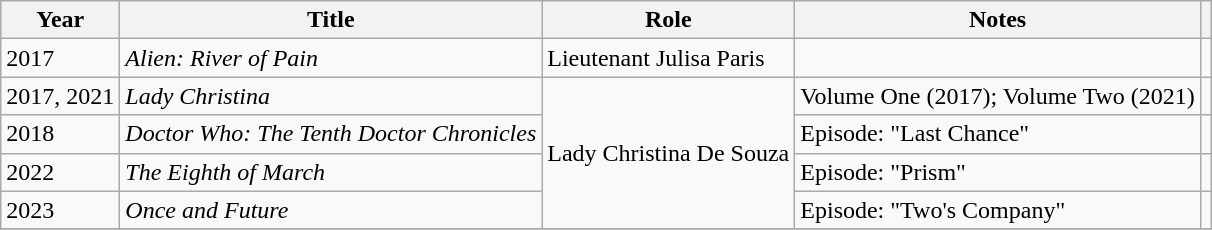<table class="wikitable sortable">
<tr>
<th>Year</th>
<th>Title</th>
<th>Role</th>
<th>Notes</th>
<th class="unsortable"></th>
</tr>
<tr>
<td>2017</td>
<td><em>Alien: River of Pain</em></td>
<td>Lieutenant Julisa Paris</td>
<td></td>
<td></td>
</tr>
<tr>
<td>2017, 2021</td>
<td><em>Lady Christina</em></td>
<td rowspan="4">Lady Christina De Souza</td>
<td>Volume One (2017); Volume Two (2021)</td>
<td></td>
</tr>
<tr>
<td>2018</td>
<td><em>Doctor Who: The Tenth Doctor Chronicles</em></td>
<td>Episode: "Last Chance"</td>
<td></td>
</tr>
<tr>
<td>2022</td>
<td><em>The Eighth of March</em></td>
<td>Episode: "Prism"</td>
<td></td>
</tr>
<tr>
<td>2023</td>
<td><em>Once and Future</em></td>
<td>Episode: "Two's Company"</td>
<td></td>
</tr>
<tr>
</tr>
</table>
